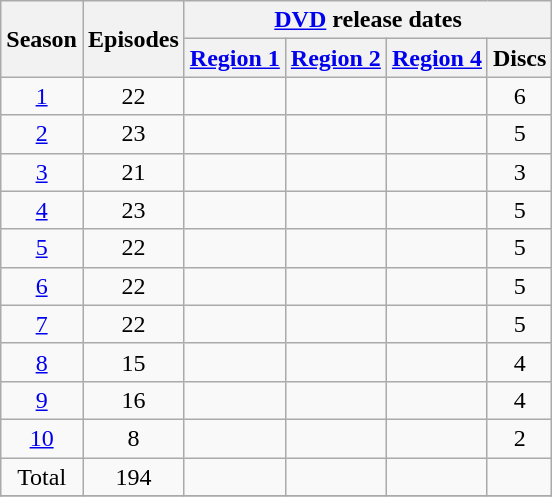<table class="wikitable plainrowheaders" style="text-align: center;">
<tr>
<th scope="col" rowspan="2">Season</th>
<th scope="col" rowspan="2">Episodes</th>
<th scope="col" colspan="4"><a href='#'>DVD</a> release dates</th>
</tr>
<tr>
<th scope="col"><a href='#'>Region 1</a></th>
<th scope="col"><a href='#'>Region 2</a></th>
<th scope="col"><a href='#'>Region 4</a></th>
<th scope="col">Discs</th>
</tr>
<tr>
<td scope="row"><a href='#'>1</a></td>
<td>22</td>
<td></td>
<td></td>
<td></td>
<td>6</td>
</tr>
<tr>
<td scope="row"><a href='#'>2</a></td>
<td>23</td>
<td></td>
<td></td>
<td></td>
<td>5</td>
</tr>
<tr>
<td scope="row"><a href='#'>3</a></td>
<td>21</td>
<td></td>
<td></td>
<td></td>
<td>3</td>
</tr>
<tr>
<td scope="row"><a href='#'>4</a></td>
<td>23</td>
<td></td>
<td></td>
<td></td>
<td>5</td>
</tr>
<tr>
<td scope="row"><a href='#'>5</a></td>
<td>22</td>
<td></td>
<td></td>
<td></td>
<td>5</td>
</tr>
<tr>
<td scope="row"><a href='#'>6</a></td>
<td>22</td>
<td></td>
<td></td>
<td></td>
<td>5</td>
</tr>
<tr>
<td scope="row"><a href='#'>7</a></td>
<td>22</td>
<td></td>
<td></td>
<td></td>
<td>5</td>
</tr>
<tr>
<td scope="row"><a href='#'>8</a></td>
<td>15</td>
<td></td>
<td></td>
<td></td>
<td>4</td>
</tr>
<tr>
<td scope="row"><a href='#'>9</a></td>
<td>16</td>
<td></td>
<td></td>
<td></td>
<td>4</td>
</tr>
<tr>
<td scope="row"><a href='#'>10</a></td>
<td>8</td>
<td></td>
<td></td>
<td></td>
<td>2</td>
</tr>
<tr>
<td scope="row">Total</td>
<td>194</td>
<td></td>
<td></td>
<td></td>
<td></td>
</tr>
<tr>
</tr>
</table>
